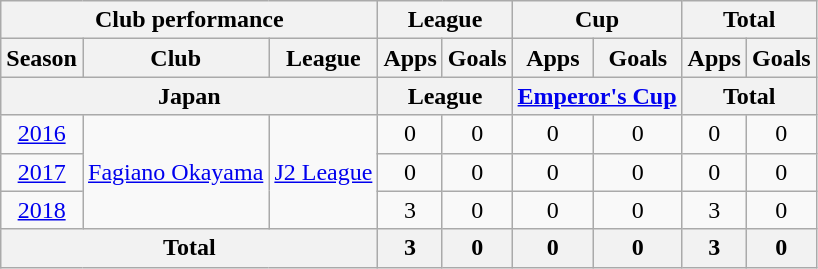<table class="wikitable" style="text-align:center;">
<tr>
<th colspan=3>Club performance</th>
<th colspan=2>League</th>
<th colspan=2>Cup</th>
<th colspan=2>Total</th>
</tr>
<tr>
<th>Season</th>
<th>Club</th>
<th>League</th>
<th>Apps</th>
<th>Goals</th>
<th>Apps</th>
<th>Goals</th>
<th>Apps</th>
<th>Goals</th>
</tr>
<tr>
<th colspan=3>Japan</th>
<th colspan=2>League</th>
<th colspan=2><a href='#'>Emperor's Cup</a></th>
<th colspan=2>Total</th>
</tr>
<tr>
<td><a href='#'>2016</a></td>
<td rowspan="3"><a href='#'>Fagiano Okayama</a></td>
<td rowspan="3"><a href='#'>J2 League</a></td>
<td>0</td>
<td>0</td>
<td>0</td>
<td>0</td>
<td>0</td>
<td>0</td>
</tr>
<tr>
<td><a href='#'>2017</a></td>
<td>0</td>
<td>0</td>
<td>0</td>
<td>0</td>
<td>0</td>
<td>0</td>
</tr>
<tr>
<td><a href='#'>2018</a></td>
<td>3</td>
<td>0</td>
<td>0</td>
<td>0</td>
<td>3</td>
<td>0</td>
</tr>
<tr>
<th colspan=3>Total</th>
<th>3</th>
<th>0</th>
<th>0</th>
<th>0</th>
<th>3</th>
<th>0</th>
</tr>
</table>
